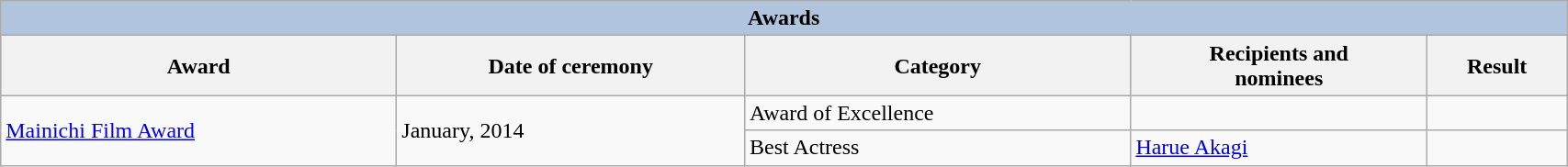<table class="wikitable sortable" width="90%">
<tr style="background:#ccc; text-align:center;">
<th colspan="5" style="background: LightSteelBlue;">Awards</th>
</tr>
<tr style="background:#ccc; text-align:center;">
<th>Award</th>
<th>Date of ceremony</th>
<th>Category</th>
<th>Recipients and <br>nominees</th>
<th>Result</th>
</tr>
<tr>
<td rowspan="4"><a href='#'>Mainichi Film Award</a></td>
<td rowspan="4">January, 2014</td>
<td>Award of Excellence</td>
<td></td>
<td></td>
</tr>
<tr>
<td>Best Actress</td>
<td><a href='#'>Harue Akagi</a></td>
<td></td>
</tr>
</table>
